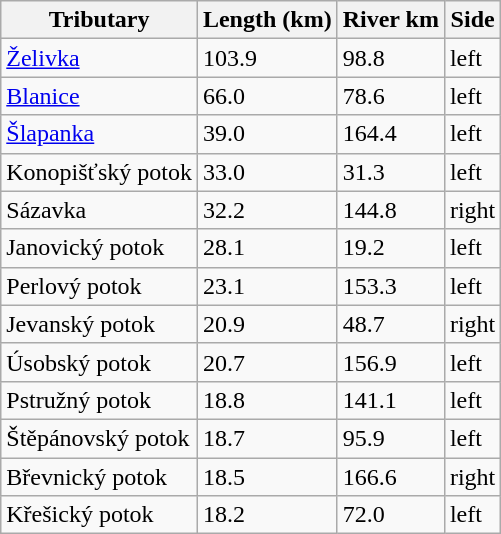<table class="wikitable">
<tr>
<th>Tributary</th>
<th>Length (km)</th>
<th>River km</th>
<th>Side</th>
</tr>
<tr>
<td><a href='#'>Želivka</a></td>
<td>103.9</td>
<td>98.8</td>
<td>left</td>
</tr>
<tr>
<td><a href='#'>Blanice</a></td>
<td>66.0</td>
<td>78.6</td>
<td>left</td>
</tr>
<tr>
<td><a href='#'>Šlapanka</a></td>
<td>39.0</td>
<td>164.4</td>
<td>left</td>
</tr>
<tr>
<td>Konopišťský potok</td>
<td>33.0</td>
<td>31.3</td>
<td>left</td>
</tr>
<tr>
<td>Sázavka</td>
<td>32.2</td>
<td>144.8</td>
<td>right</td>
</tr>
<tr>
<td>Janovický potok</td>
<td>28.1</td>
<td>19.2</td>
<td>left</td>
</tr>
<tr>
<td>Perlový potok</td>
<td>23.1</td>
<td>153.3</td>
<td>left</td>
</tr>
<tr>
<td>Jevanský potok</td>
<td>20.9</td>
<td>48.7</td>
<td>right</td>
</tr>
<tr>
<td>Úsobský potok</td>
<td>20.7</td>
<td>156.9</td>
<td>left</td>
</tr>
<tr>
<td>Pstružný potok</td>
<td>18.8</td>
<td>141.1</td>
<td>left</td>
</tr>
<tr>
<td>Štěpánovský potok</td>
<td>18.7</td>
<td>95.9</td>
<td>left</td>
</tr>
<tr>
<td>Břevnický potok</td>
<td>18.5</td>
<td>166.6</td>
<td>right</td>
</tr>
<tr>
<td>Křešický potok</td>
<td>18.2</td>
<td>72.0</td>
<td>left</td>
</tr>
</table>
